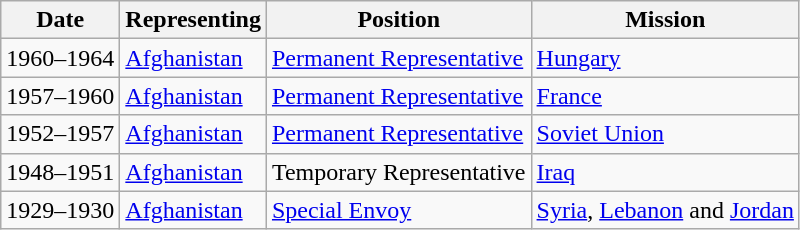<table class="wikitable">
<tr>
<th>Date</th>
<th>Representing</th>
<th>Position</th>
<th>Mission</th>
</tr>
<tr>
<td>1960–1964</td>
<td><a href='#'>Afghanistan</a></td>
<td><a href='#'>Permanent Representative</a></td>
<td><a href='#'>Hungary</a></td>
</tr>
<tr>
<td>1957–1960</td>
<td><a href='#'>Afghanistan</a></td>
<td><a href='#'>Permanent Representative</a></td>
<td><a href='#'>France</a></td>
</tr>
<tr>
<td>1952–1957</td>
<td><a href='#'>Afghanistan</a></td>
<td><a href='#'>Permanent Representative</a></td>
<td><a href='#'>Soviet Union</a></td>
</tr>
<tr>
<td>1948–1951</td>
<td><a href='#'>Afghanistan</a></td>
<td>Temporary Representative</td>
<td><a href='#'>Iraq</a></td>
</tr>
<tr>
<td>1929–1930</td>
<td><a href='#'>Afghanistan</a></td>
<td><a href='#'>Special Envoy</a></td>
<td><a href='#'>Syria</a>, <a href='#'>Lebanon</a> and <a href='#'>Jordan</a></td>
</tr>
</table>
